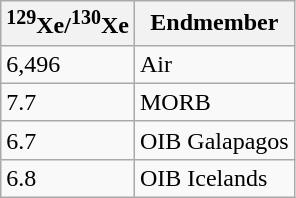<table class="wikitable">
<tr>
<th><sup>129</sup>Xe/<sup>130</sup>Xe</th>
<th>Endmember</th>
</tr>
<tr>
<td>6,496</td>
<td>Air</td>
</tr>
<tr>
<td>7.7</td>
<td>MORB</td>
</tr>
<tr>
<td>6.7</td>
<td>OIB Galapagos</td>
</tr>
<tr>
<td>6.8</td>
<td>OIB Icelands</td>
</tr>
</table>
